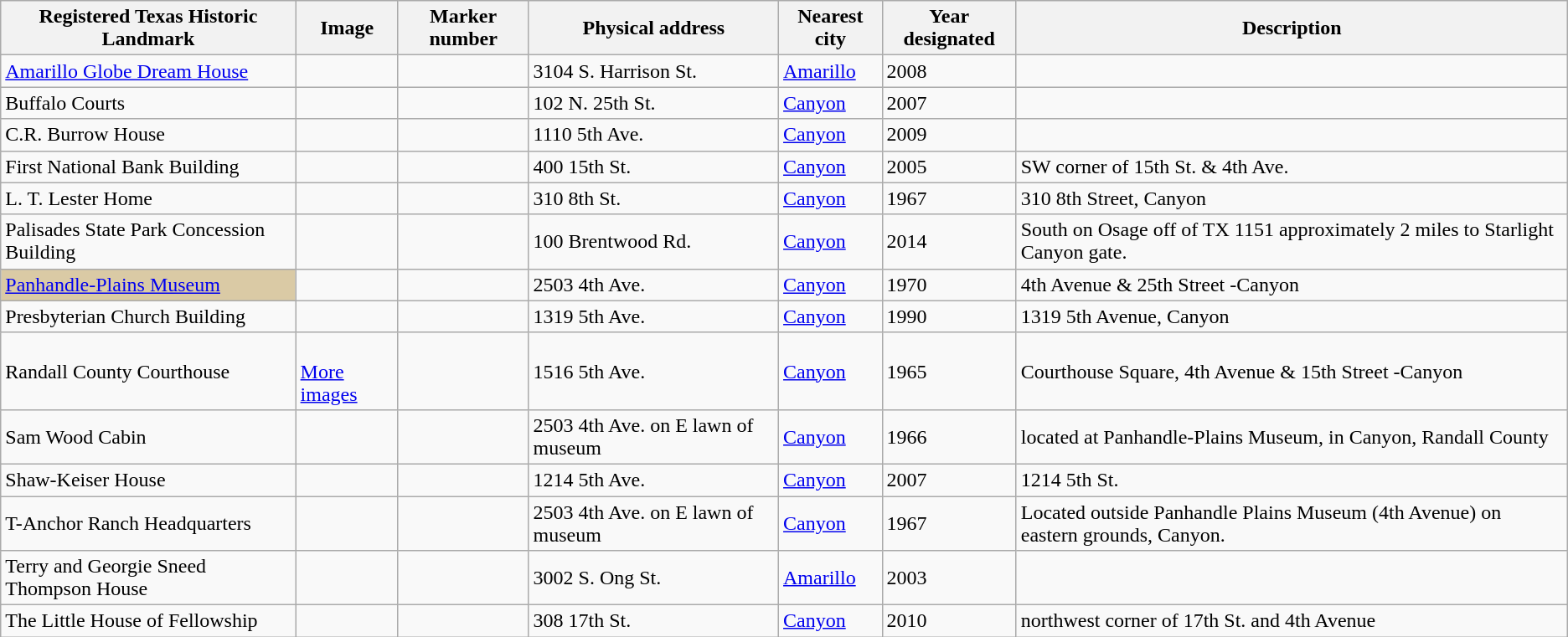<table class="wikitable sortable">
<tr>
<th>Registered Texas Historic Landmark</th>
<th>Image</th>
<th>Marker number</th>
<th>Physical address</th>
<th>Nearest city</th>
<th>Year designated</th>
<th>Description</th>
</tr>
<tr>
<td><a href='#'>Amarillo Globe Dream House</a></td>
<td></td>
<td></td>
<td>3104 S. Harrison St.<br></td>
<td><a href='#'>Amarillo</a></td>
<td>2008</td>
<td></td>
</tr>
<tr>
<td>Buffalo Courts</td>
<td></td>
<td></td>
<td>102 N. 25th St.<br></td>
<td><a href='#'>Canyon</a></td>
<td>2007</td>
<td></td>
</tr>
<tr>
<td>C.R. Burrow House</td>
<td></td>
<td></td>
<td>1110 5th Ave.<br></td>
<td><a href='#'>Canyon</a></td>
<td>2009</td>
<td></td>
</tr>
<tr>
<td>First National Bank Building</td>
<td></td>
<td></td>
<td>400 15th St.<br></td>
<td><a href='#'>Canyon</a></td>
<td>2005</td>
<td>SW corner of 15th St. & 4th Ave.</td>
</tr>
<tr>
<td>L. T. Lester Home</td>
<td></td>
<td></td>
<td>310 8th St.<br></td>
<td><a href='#'>Canyon</a></td>
<td>1967</td>
<td>310 8th Street, Canyon</td>
</tr>
<tr>
<td>Palisades State Park Concession Building</td>
<td></td>
<td></td>
<td>100 Brentwood Rd.<br></td>
<td><a href='#'>Canyon</a></td>
<td>2014</td>
<td>South on Osage off of TX 1151 approximately 2 miles to Starlight Canyon gate.</td>
</tr>
<tr>
<td style="background: #DACAA5"><a href='#'>Panhandle-Plains Museum</a></td>
<td></td>
<td></td>
<td>2503 4th Ave.<br></td>
<td><a href='#'>Canyon</a></td>
<td>1970</td>
<td>4th Avenue & 25th Street -Canyon</td>
</tr>
<tr>
<td>Presbyterian Church Building</td>
<td></td>
<td></td>
<td>1319 5th Ave.<br></td>
<td><a href='#'>Canyon</a></td>
<td>1990</td>
<td>1319 5th Avenue, Canyon</td>
</tr>
<tr>
<td>Randall County Courthouse</td>
<td><br> <a href='#'>More images</a></td>
<td></td>
<td>1516 5th Ave.<br></td>
<td><a href='#'>Canyon</a></td>
<td>1965</td>
<td>Courthouse Square, 4th Avenue & 15th Street -Canyon</td>
</tr>
<tr>
<td>Sam Wood Cabin</td>
<td></td>
<td></td>
<td>2503 4th Ave. on E lawn of museum<br></td>
<td><a href='#'>Canyon</a></td>
<td>1966</td>
<td>located at Panhandle-Plains Museum, in Canyon, Randall County</td>
</tr>
<tr>
<td>Shaw-Keiser House</td>
<td></td>
<td></td>
<td>1214 5th Ave.<br></td>
<td><a href='#'>Canyon</a></td>
<td>2007</td>
<td>1214 5th St.</td>
</tr>
<tr>
<td>T-Anchor Ranch Headquarters</td>
<td></td>
<td></td>
<td>2503 4th Ave. on E lawn of museum<br></td>
<td><a href='#'>Canyon</a></td>
<td>1967</td>
<td>Located outside Panhandle Plains Museum (4th Avenue) on eastern grounds, Canyon.</td>
</tr>
<tr>
<td>Terry and Georgie Sneed Thompson House</td>
<td></td>
<td></td>
<td>3002 S. Ong St.<br></td>
<td><a href='#'>Amarillo</a></td>
<td>2003</td>
<td></td>
</tr>
<tr>
<td>The Little House of Fellowship</td>
<td></td>
<td></td>
<td>308 17th St.<br></td>
<td><a href='#'>Canyon</a></td>
<td>2010</td>
<td>northwest corner of 17th St. and 4th Avenue</td>
</tr>
</table>
